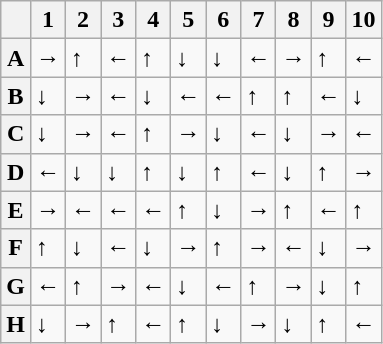<table class="wikitable">
<tr>
<th></th>
<th scope="col">1</th>
<th scope="col">2</th>
<th scope="col">3</th>
<th scope="col">4</th>
<th scope="col">5</th>
<th scope="col">6</th>
<th scope="col">7</th>
<th scope="col">8</th>
<th scope="col">9</th>
<th scope="col">10</th>
</tr>
<tr>
<th scope="row">A</th>
<td>→</td>
<td>↑</td>
<td>←</td>
<td>↑</td>
<td>↓</td>
<td>↓</td>
<td>←</td>
<td>→</td>
<td>↑</td>
<td>←</td>
</tr>
<tr>
<th scope="row">B</th>
<td>↓</td>
<td>→</td>
<td>←</td>
<td>↓</td>
<td>←</td>
<td>←</td>
<td>↑</td>
<td>↑</td>
<td>←</td>
<td>↓</td>
</tr>
<tr>
<th scope="row">C</th>
<td>↓</td>
<td>→</td>
<td>←</td>
<td>↑</td>
<td>→</td>
<td>↓</td>
<td>←</td>
<td>↓</td>
<td>→</td>
<td>←</td>
</tr>
<tr>
<th scope="row">D</th>
<td>←</td>
<td>↓</td>
<td>↓</td>
<td>↑</td>
<td>↓</td>
<td>↑</td>
<td>←</td>
<td>↓</td>
<td>↑</td>
<td>→</td>
</tr>
<tr>
<th scope="row">E</th>
<td>→</td>
<td>←</td>
<td>←</td>
<td>←</td>
<td>↑</td>
<td>↓</td>
<td>→</td>
<td>↑</td>
<td>←</td>
<td>↑</td>
</tr>
<tr>
<th scope="row">F</th>
<td>↑</td>
<td>↓</td>
<td>←</td>
<td>↓</td>
<td>→</td>
<td>↑</td>
<td>→</td>
<td>←</td>
<td>↓</td>
<td>→</td>
</tr>
<tr>
<th scope="row">G</th>
<td>←</td>
<td>↑</td>
<td>→</td>
<td>←</td>
<td>↓</td>
<td>←</td>
<td>↑</td>
<td>→</td>
<td>↓</td>
<td>↑</td>
</tr>
<tr>
<th scope="row">H</th>
<td>↓</td>
<td>→</td>
<td>↑</td>
<td>←</td>
<td>↑</td>
<td>↓</td>
<td>→</td>
<td>↓</td>
<td>↑</td>
<td>←</td>
</tr>
</table>
